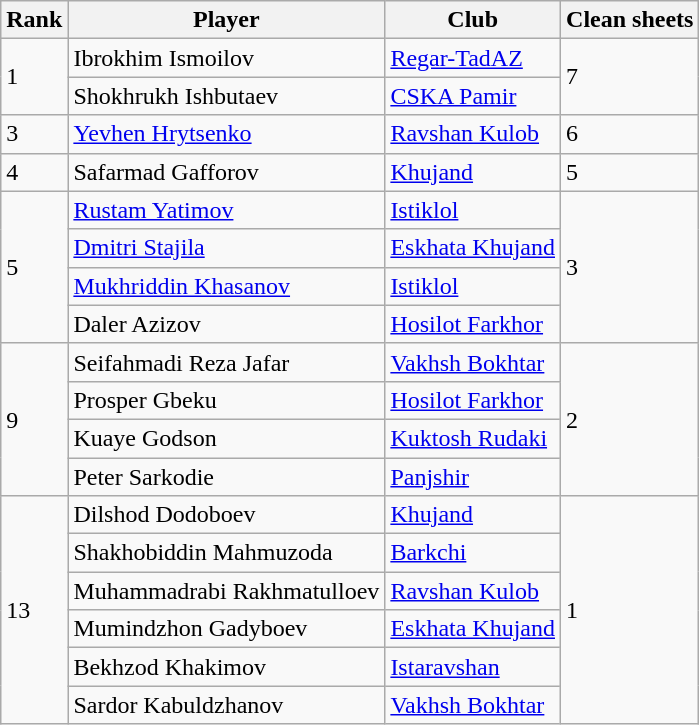<table class="wikitable">
<tr>
<th>Rank</th>
<th>Player</th>
<th>Club</th>
<th>Clean sheets</th>
</tr>
<tr>
<td rowspan="2">1</td>
<td align="left"> Ibrokhim Ismoilov</td>
<td align="left"><a href='#'>Regar-TadAZ</a></td>
<td rowspan="2">7</td>
</tr>
<tr>
<td align="left"> Shokhrukh Ishbutaev</td>
<td align="left"><a href='#'>CSKA Pamir</a></td>
</tr>
<tr>
<td rowspan="1">3</td>
<td align="left"> <a href='#'>Yevhen Hrytsenko</a></td>
<td align="left"><a href='#'>Ravshan Kulob</a></td>
<td rowspan="1">6</td>
</tr>
<tr>
<td rowspan="1">4</td>
<td align="left"> Safarmad Gafforov</td>
<td align="left"><a href='#'>Khujand</a></td>
<td rowspan="1">5</td>
</tr>
<tr>
<td rowspan="4">5</td>
<td align="left"> <a href='#'>Rustam Yatimov</a></td>
<td align="left"><a href='#'>Istiklol</a></td>
<td rowspan="4">3</td>
</tr>
<tr>
<td align="left"> <a href='#'>Dmitri Stajila</a></td>
<td align="left"><a href='#'>Eskhata Khujand</a></td>
</tr>
<tr>
<td align="left"> <a href='#'>Mukhriddin Khasanov</a></td>
<td align="left"><a href='#'>Istiklol</a></td>
</tr>
<tr>
<td align="left"> Daler Azizov</td>
<td align="left"><a href='#'>Hosilot Farkhor</a></td>
</tr>
<tr>
<td rowspan="4">9</td>
<td align="left"> Seifahmadi Reza Jafar</td>
<td align="left"><a href='#'>Vakhsh Bokhtar</a></td>
<td rowspan="4">2</td>
</tr>
<tr>
<td align="left"> Prosper Gbeku</td>
<td align="left"><a href='#'>Hosilot Farkhor</a></td>
</tr>
<tr>
<td align="left"> Kuaye Godson</td>
<td align="left"><a href='#'>Kuktosh Rudaki</a></td>
</tr>
<tr>
<td align="left"> Peter Sarkodie</td>
<td align="left"><a href='#'>Panjshir</a></td>
</tr>
<tr>
<td rowspan="6">13</td>
<td align="left"> Dilshod Dodoboev</td>
<td align="left"><a href='#'>Khujand</a></td>
<td rowspan="6">1</td>
</tr>
<tr>
<td align="left"> Shakhobiddin Mahmuzoda</td>
<td align="left"><a href='#'>Barkchi</a></td>
</tr>
<tr>
<td align="left"> Muhammadrabi Rakhmatulloev</td>
<td align="left"><a href='#'>Ravshan Kulob</a></td>
</tr>
<tr>
<td align="left"> Mumindzhon Gadyboev</td>
<td align="left"><a href='#'>Eskhata Khujand</a></td>
</tr>
<tr>
<td align="left"> Bekhzod Khakimov</td>
<td align="left"><a href='#'>Istaravshan</a></td>
</tr>
<tr>
<td align="left"> Sardor Kabuldzhanov</td>
<td align="left"><a href='#'>Vakhsh Bokhtar</a></td>
</tr>
</table>
